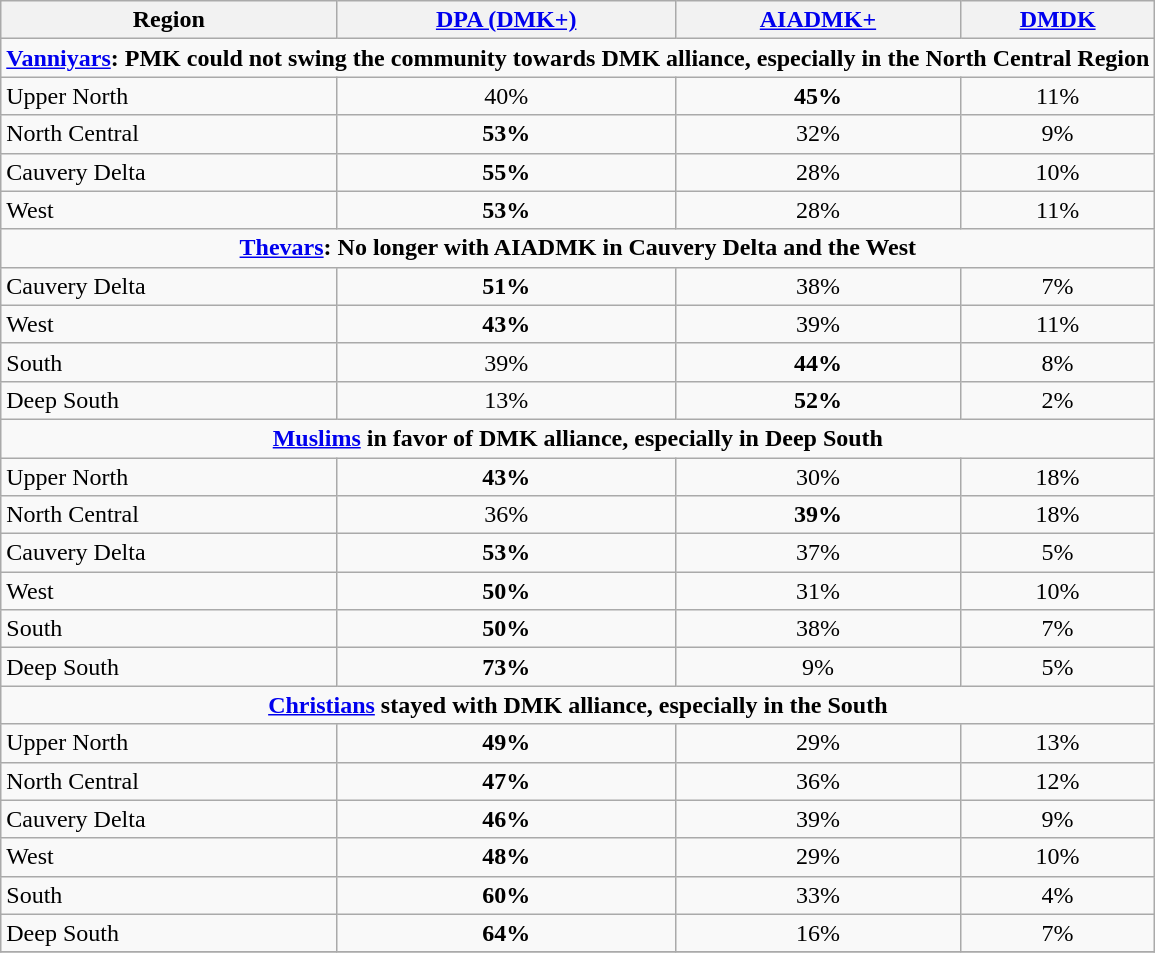<table class="wikitable">
<tr>
<th>Region</th>
<th><a href='#'>DPA (DMK+)</a></th>
<th><a href='#'>AIADMK+</a></th>
<th><a href='#'>DMDK</a></th>
</tr>
<tr>
<td colspan = "4" align = "center"><strong><a href='#'>Vanniyars</a>: PMK could not swing the community towards DMK alliance, especially in the North Central Region </strong></td>
</tr>
<tr>
<td>Upper North</td>
<td align = "center">40%</td>
<td align = "center"><strong>45%</strong></td>
<td align = "center">11%</td>
</tr>
<tr>
<td>North Central</td>
<td align = "center"><strong>53%</strong></td>
<td align = "center">32%</td>
<td align = "center">9%</td>
</tr>
<tr>
<td>Cauvery Delta</td>
<td align = "center"><strong>55%</strong></td>
<td align = "center">28%</td>
<td align = "center">10%</td>
</tr>
<tr>
<td>West</td>
<td align = "center"><strong>53%</strong></td>
<td align = "center">28%</td>
<td align = "center">11%</td>
</tr>
<tr>
<td colspan = "4" align = "center"><strong><a href='#'>Thevars</a>: No longer with AIADMK in Cauvery Delta and the West</strong></td>
</tr>
<tr>
<td>Cauvery Delta</td>
<td align = "center"><strong>51%</strong></td>
<td align = "center">38%</td>
<td align = "center">7%</td>
</tr>
<tr>
<td>West</td>
<td align = "center"><strong>43%</strong></td>
<td align = "center">39%</td>
<td align = "center">11%</td>
</tr>
<tr>
<td>South</td>
<td align = "center">39%</td>
<td align = "center"><strong>44%</strong></td>
<td align = "center">8%</td>
</tr>
<tr>
<td>Deep South</td>
<td align = "center">13%</td>
<td align = "center"><strong>52%</strong></td>
<td align = "center">2%</td>
</tr>
<tr>
<td colspan = "4" align = "center"><strong><a href='#'>Muslims</a> in favor of DMK alliance, especially in Deep South</strong></td>
</tr>
<tr>
<td>Upper North</td>
<td align = "center"><strong>43%</strong></td>
<td align = "center">30%</td>
<td align = "center">18%</td>
</tr>
<tr>
<td>North Central</td>
<td align = "center">36%</td>
<td align = "center"><strong>39%</strong></td>
<td align = "center">18%</td>
</tr>
<tr>
<td>Cauvery Delta</td>
<td align = "center"><strong>53%</strong></td>
<td align = "center">37%</td>
<td align = "center">5%</td>
</tr>
<tr>
<td>West</td>
<td align = "center"><strong>50%</strong></td>
<td align = "center">31%</td>
<td align = "center">10%</td>
</tr>
<tr>
<td>South</td>
<td align = "center"><strong>50%</strong></td>
<td align = "center">38%</td>
<td align = "center">7%</td>
</tr>
<tr>
<td>Deep South</td>
<td align = "center"><strong>73%</strong></td>
<td align = "center">9%</td>
<td align = "center">5%</td>
</tr>
<tr>
<td colspan = "4" align = "center"><strong><a href='#'>Christians</a> stayed with DMK alliance, especially in the South</strong></td>
</tr>
<tr>
<td>Upper North</td>
<td align = "center"><strong>49%</strong></td>
<td align = "center">29%</td>
<td align = "center">13%</td>
</tr>
<tr>
<td>North Central</td>
<td align = "center"><strong>47%</strong></td>
<td align = "center">36%</td>
<td align = "center">12%</td>
</tr>
<tr>
<td>Cauvery Delta</td>
<td align = "center"><strong>46%</strong></td>
<td align = "center">39%</td>
<td align = "center">9%</td>
</tr>
<tr>
<td>West</td>
<td align = "center"><strong>48%</strong></td>
<td align = "center">29%</td>
<td align = "center">10%</td>
</tr>
<tr>
<td>South</td>
<td align = "center"><strong>60%</strong></td>
<td align = "center">33%</td>
<td align = "center">4%</td>
</tr>
<tr>
<td>Deep South</td>
<td align = "center"><strong>64%</strong></td>
<td align = "center">16%</td>
<td align = "center">7%</td>
</tr>
<tr>
</tr>
</table>
